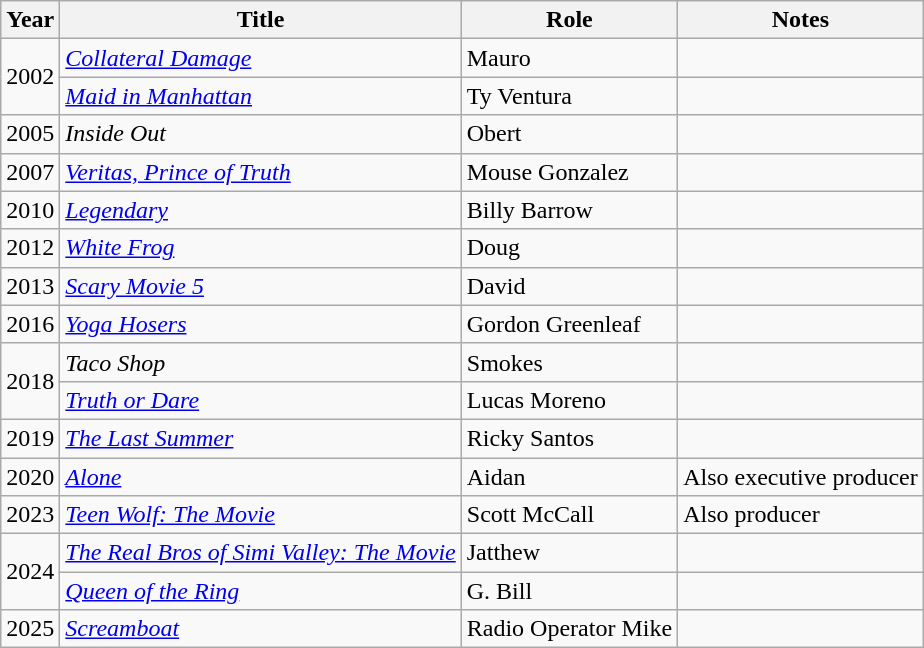<table class="wikitable sortable">
<tr>
<th>Year</th>
<th>Title</th>
<th>Role</th>
<th class="unsortable">Notes</th>
</tr>
<tr>
<td rowspan="2">2002</td>
<td><em><a href='#'>Collateral Damage</a></em></td>
<td>Mauro</td>
<td></td>
</tr>
<tr>
<td><em><a href='#'>Maid in Manhattan</a></em></td>
<td>Ty Ventura</td>
<td></td>
</tr>
<tr>
<td>2005</td>
<td><em>Inside Out</em></td>
<td>Obert</td>
<td></td>
</tr>
<tr>
<td>2007</td>
<td><em><a href='#'>Veritas, Prince of Truth</a></em></td>
<td>Mouse Gonzalez</td>
<td></td>
</tr>
<tr>
<td>2010</td>
<td><em><a href='#'>Legendary</a></em></td>
<td>Billy Barrow</td>
<td></td>
</tr>
<tr>
<td>2012</td>
<td><em><a href='#'>White Frog</a></em></td>
<td>Doug</td>
<td></td>
</tr>
<tr>
<td>2013</td>
<td><em><a href='#'>Scary Movie 5</a></em></td>
<td>David</td>
<td></td>
</tr>
<tr>
<td>2016</td>
<td><em><a href='#'>Yoga Hosers</a></em></td>
<td>Gordon Greenleaf</td>
<td></td>
</tr>
<tr>
<td rowspan="2">2018</td>
<td><em>Taco Shop</em></td>
<td>Smokes</td>
<td></td>
</tr>
<tr>
<td><em><a href='#'>Truth or Dare</a></em></td>
<td>Lucas Moreno</td>
<td></td>
</tr>
<tr>
<td>2019</td>
<td data-sort-value="Last Summer, The"><em><a href='#'>The Last Summer</a></em></td>
<td>Ricky Santos</td>
<td></td>
</tr>
<tr>
<td>2020</td>
<td><em><a href='#'>Alone</a></em></td>
<td>Aidan</td>
<td>Also executive producer</td>
</tr>
<tr>
<td>2023</td>
<td><em><a href='#'>Teen Wolf: The Movie</a></em></td>
<td>Scott McCall</td>
<td>Also producer</td>
</tr>
<tr>
<td rowspan="2">2024</td>
<td data-sort-value="Real Bros of Simi Valley: The Movie, The"><em><a href='#'>The Real Bros of Simi Valley: The Movie</a></em></td>
<td>Jatthew</td>
<td></td>
</tr>
<tr>
<td><em><a href='#'>Queen of the Ring</a></em></td>
<td>G. Bill</td>
<td></td>
</tr>
<tr>
<td>2025</td>
<td><em><a href='#'>Screamboat</a></em></td>
<td>Radio Operator Mike</td>
<td></td>
</tr>
</table>
